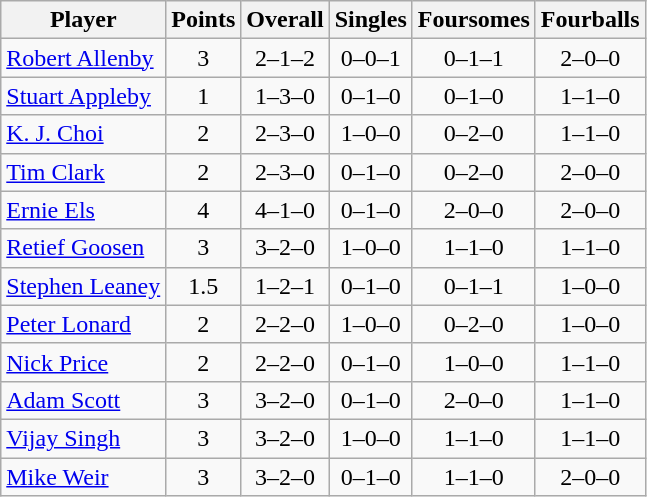<table class="wikitable sortable" style="text-align:center">
<tr>
<th>Player</th>
<th>Points</th>
<th>Overall</th>
<th>Singles</th>
<th>Foursomes</th>
<th>Fourballs</th>
</tr>
<tr>
<td align=left><a href='#'>Robert Allenby</a></td>
<td>3</td>
<td>2–1–2</td>
<td>0–0–1</td>
<td>0–1–1</td>
<td>2–0–0</td>
</tr>
<tr>
<td align=left><a href='#'>Stuart Appleby</a></td>
<td>1</td>
<td>1–3–0</td>
<td>0–1–0</td>
<td>0–1–0</td>
<td>1–1–0</td>
</tr>
<tr>
<td align=left><a href='#'>K. J. Choi</a></td>
<td>2</td>
<td>2–3–0</td>
<td>1–0–0</td>
<td>0–2–0</td>
<td>1–1–0</td>
</tr>
<tr>
<td align=left><a href='#'>Tim Clark</a></td>
<td>2</td>
<td>2–3–0</td>
<td>0–1–0</td>
<td>0–2–0</td>
<td>2–0–0</td>
</tr>
<tr>
<td align=left><a href='#'>Ernie Els</a></td>
<td>4</td>
<td>4–1–0</td>
<td>0–1–0</td>
<td>2–0–0</td>
<td>2–0–0</td>
</tr>
<tr>
<td align=left><a href='#'>Retief Goosen</a></td>
<td>3</td>
<td>3–2–0</td>
<td>1–0–0</td>
<td>1–1–0</td>
<td>1–1–0</td>
</tr>
<tr>
<td align=left><a href='#'>Stephen Leaney</a></td>
<td>1.5</td>
<td>1–2–1</td>
<td>0–1–0</td>
<td>0–1–1</td>
<td>1–0–0</td>
</tr>
<tr>
<td align=left><a href='#'>Peter Lonard</a></td>
<td>2</td>
<td>2–2–0</td>
<td>1–0–0</td>
<td>0–2–0</td>
<td>1–0–0</td>
</tr>
<tr>
<td align=left><a href='#'>Nick Price</a></td>
<td>2</td>
<td>2–2–0</td>
<td>0–1–0</td>
<td>1–0–0</td>
<td>1–1–0</td>
</tr>
<tr>
<td align=left><a href='#'>Adam Scott</a></td>
<td>3</td>
<td>3–2–0</td>
<td>0–1–0</td>
<td>2–0–0</td>
<td>1–1–0</td>
</tr>
<tr>
<td align=left><a href='#'>Vijay Singh</a></td>
<td>3</td>
<td>3–2–0</td>
<td>1–0–0</td>
<td>1–1–0</td>
<td>1–1–0</td>
</tr>
<tr>
<td align=left><a href='#'>Mike Weir</a></td>
<td>3</td>
<td>3–2–0</td>
<td>0–1–0</td>
<td>1–1–0</td>
<td>2–0–0</td>
</tr>
</table>
